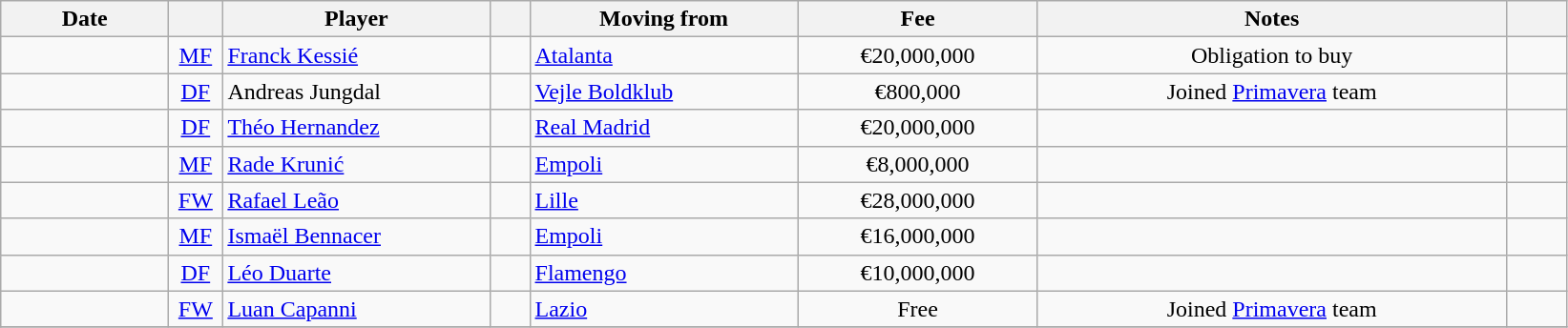<table class="wikitable sortable">
<tr>
<th style="width:110px">Date</th>
<th style="width:30px"></th>
<th style="width:180px">Player</th>
<th style="width:20px"></th>
<th style="width:180px">Moving from</th>
<th style="width:160px">Fee</th>
<th style="width:320px" class="unsortable">Notes</th>
<th style="width:35px"></th>
</tr>
<tr>
<td></td>
<td style="text-align:center"><a href='#'>MF</a></td>
<td> <a href='#'>Franck Kessié</a></td>
<td style="text-align:center"></td>
<td> <a href='#'>Atalanta</a></td>
<td style="text-align:center">€20,000,000</td>
<td style="text-align:center">Obligation to buy</td>
<td></td>
</tr>
<tr>
<td></td>
<td style="text-align:center"><a href='#'>DF</a></td>
<td> Andreas Jungdal</td>
<td style="text-align:center"></td>
<td> <a href='#'>Vejle Boldklub</a></td>
<td style="text-align:center">€800,000</td>
<td style="text-align:center">Joined <a href='#'>Primavera</a> team</td>
<td></td>
</tr>
<tr>
<td></td>
<td style="text-align:center"><a href='#'>DF</a></td>
<td> <a href='#'>Théo Hernandez</a></td>
<td style="text-align:center"></td>
<td> <a href='#'>Real Madrid</a></td>
<td style="text-align:center">€20,000,000</td>
<td style="text-align:center"></td>
<td></td>
</tr>
<tr>
<td></td>
<td style="text-align:center"><a href='#'>MF</a></td>
<td> <a href='#'>Rade Krunić</a></td>
<td style="text-align:center"></td>
<td> <a href='#'>Empoli</a></td>
<td style="text-align:center">€8,000,000</td>
<td style="text-align:center"></td>
<td></td>
</tr>
<tr>
<td></td>
<td style="text-align:center"><a href='#'>FW</a></td>
<td> <a href='#'>Rafael Leão</a></td>
<td style="text-align:center"></td>
<td> <a href='#'>Lille</a></td>
<td style="text-align:center">€28,000,000</td>
<td style="text-align:center"></td>
<td></td>
</tr>
<tr>
<td></td>
<td style="text-align:center"><a href='#'>MF</a></td>
<td> <a href='#'>Ismaël Bennacer</a></td>
<td style="text-align:center"></td>
<td> <a href='#'>Empoli</a></td>
<td style="text-align:center">€16,000,000</td>
<td style="text-align:center"></td>
<td></td>
</tr>
<tr>
<td></td>
<td style="text-align:center"><a href='#'>DF</a></td>
<td> <a href='#'>Léo Duarte</a></td>
<td style="text-align:center"></td>
<td> <a href='#'>Flamengo</a></td>
<td style="text-align:center">€10,000,000</td>
<td style="text-align:center"></td>
<td></td>
</tr>
<tr>
<td></td>
<td style="text-align:center"><a href='#'>FW</a></td>
<td>  <a href='#'>Luan Capanni</a></td>
<td style="text-align:center"></td>
<td> <a href='#'>Lazio</a></td>
<td style="text-align:center">Free</td>
<td style="text-align:center">Joined <a href='#'>Primavera</a> team</td>
<td></td>
</tr>
<tr>
</tr>
</table>
